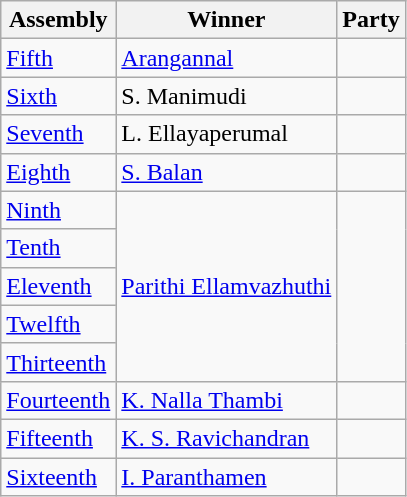<table class="wikitable sortable">
<tr>
<th>Assembly</th>
<th>Winner</th>
<th colspan="2">Party</th>
</tr>
<tr>
<td><a href='#'>Fifth</a></td>
<td><a href='#'>Arangannal</a></td>
<td></td>
</tr>
<tr>
<td><a href='#'>Sixth</a></td>
<td>S. Manimudi</td>
</tr>
<tr>
<td><a href='#'>Seventh</a></td>
<td>L. Ellayaperumal</td>
<td></td>
</tr>
<tr>
<td><a href='#'>Eighth</a></td>
<td><a href='#'>S. Balan</a></td>
<td></td>
</tr>
<tr>
<td><a href='#'>Ninth</a></td>
<td rowspan=5><a href='#'>Parithi Ellamvazhuthi</a></td>
</tr>
<tr>
<td><a href='#'>Tenth</a></td>
</tr>
<tr>
<td><a href='#'>Eleventh</a></td>
</tr>
<tr>
<td><a href='#'>Twelfth</a></td>
</tr>
<tr>
<td><a href='#'>Thirteenth</a></td>
</tr>
<tr>
<td><a href='#'>Fourteenth</a></td>
<td><a href='#'>K. Nalla Thambi</a></td>
<td></td>
</tr>
<tr>
<td><a href='#'>Fifteenth</a></td>
<td><a href='#'>K. S. Ravichandran</a></td>
<td></td>
</tr>
<tr>
<td><a href='#'>Sixteenth</a></td>
<td><a href='#'>I. Paranthamen</a></td>
</tr>
</table>
